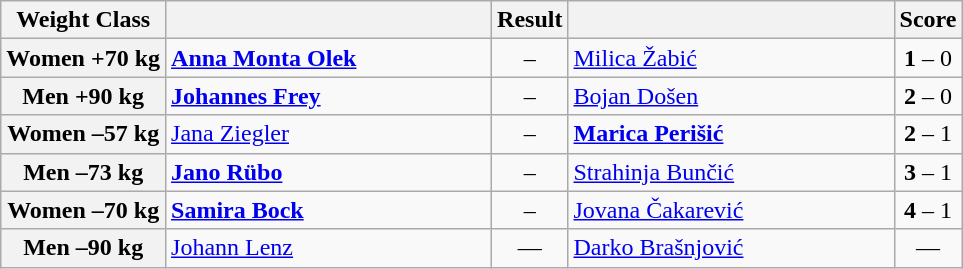<table class="wikitable">
<tr>
<th>Weight Class</th>
<th style="width:210px;"></th>
<th>Result</th>
<th style="width:210px;"></th>
<th>Score</th>
</tr>
<tr>
<th>Women +70 kg</th>
<td><strong><a href='#'>Anna Monta Olek</a></strong></td>
<td align="center"><strong></strong> – </td>
<td><a href='#'>Milica Žabić</a></td>
<td align="center"><strong>1</strong> – 0</td>
</tr>
<tr>
<th>Men +90 kg</th>
<td><strong><a href='#'>Johannes Frey</a></strong></td>
<td align="center"><strong></strong> – </td>
<td><a href='#'>Bojan Došen</a></td>
<td align="center"><strong>2</strong> – 0</td>
</tr>
<tr>
<th>Women –57 kg</th>
<td><a href='#'>Jana Ziegler</a></td>
<td align="center"> – <strong></strong></td>
<td><strong><a href='#'>Marica Perišić</a></strong></td>
<td align="center"><strong>2</strong> – 1</td>
</tr>
<tr>
<th>Men –73 kg</th>
<td><strong><a href='#'>Jano Rübo</a></strong></td>
<td align="center"><strong></strong> – </td>
<td><a href='#'>Strahinja Bunčić</a></td>
<td align="center"><strong>3</strong> – 1</td>
</tr>
<tr>
<th>Women –70 kg</th>
<td><strong><a href='#'>Samira Bock</a></strong></td>
<td align="center"><strong></strong> – </td>
<td><a href='#'>Jovana Čakarević</a></td>
<td align="center"><strong>4</strong> – 1</td>
</tr>
<tr>
<th>Men –90 kg</th>
<td><a href='#'>Johann Lenz</a></td>
<td align="center">—</td>
<td><a href='#'>Darko Brašnjović</a></td>
<td align="center">—</td>
</tr>
</table>
